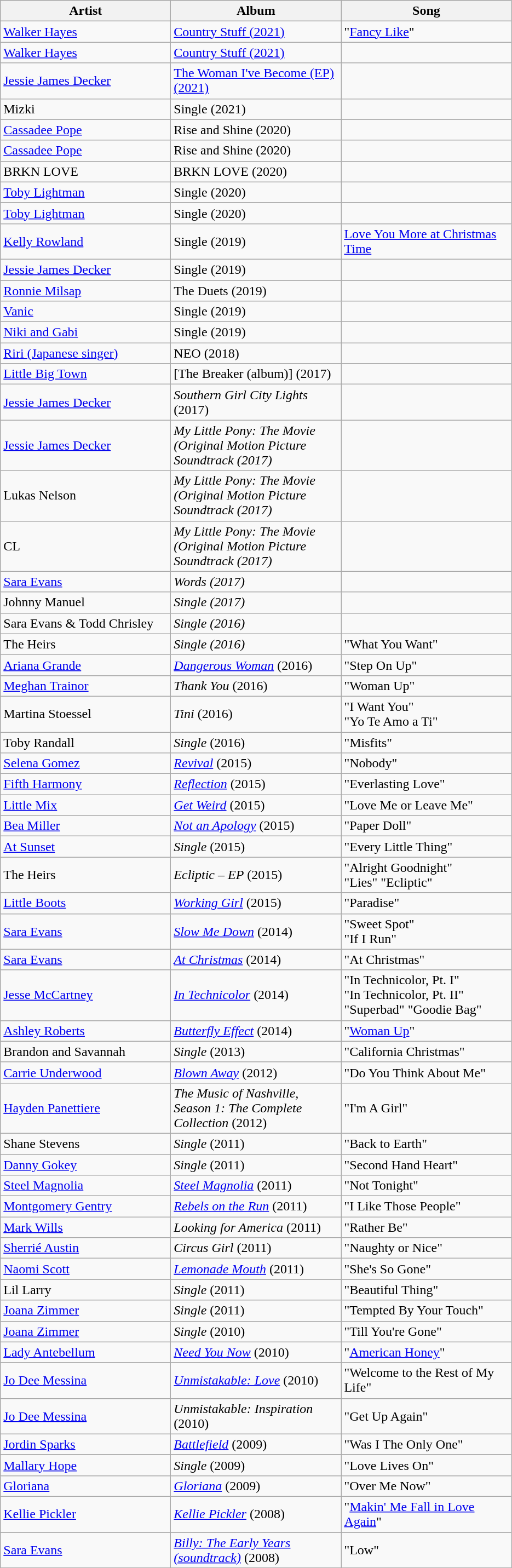<table class="wikitable">
<tr>
<th width="200">Artist</th>
<th width="200">Album</th>
<th width="200">Song</th>
</tr>
<tr>
<td><a href='#'>Walker Hayes</a></td>
<td><a href='#'>Country Stuff (2021)</a></td>
<td>"<a href='#'>Fancy Like</a>"</td>
</tr>
<tr>
<td><a href='#'>Walker Hayes</a></td>
<td><a href='#'>Country Stuff (2021)</a></td>
<td></td>
</tr>
<tr>
<td><a href='#'>Jessie James Decker</a></td>
<td><a href='#'>The Woman I've Become (EP) (2021)</a></td>
<td></td>
</tr>
<tr>
<td>Mizki</td>
<td>Single (2021)</td>
<td></td>
</tr>
<tr>
<td><a href='#'>Cassadee Pope</a></td>
<td>Rise and Shine (2020)</td>
<td></td>
</tr>
<tr>
<td><a href='#'>Cassadee Pope</a></td>
<td>Rise and Shine (2020)</td>
<td></td>
</tr>
<tr>
<td>BRKN LOVE</td>
<td>BRKN LOVE (2020)</td>
<td></td>
</tr>
<tr>
<td><a href='#'>Toby Lightman</a></td>
<td>Single (2020)</td>
<td></td>
</tr>
<tr>
<td><a href='#'>Toby Lightman</a></td>
<td>Single (2020)</td>
<td></td>
</tr>
<tr>
<td><a href='#'>Kelly Rowland</a></td>
<td>Single (2019)</td>
<td><a href='#'>Love You More at Christmas Time</a></td>
</tr>
<tr>
<td><a href='#'>Jessie James Decker</a></td>
<td>Single (2019)</td>
<td></td>
</tr>
<tr>
<td><a href='#'>Ronnie Milsap</a></td>
<td>The Duets (2019)</td>
<td></td>
</tr>
<tr>
<td><a href='#'>Vanic</a></td>
<td>Single (2019)</td>
<td></td>
</tr>
<tr>
<td><a href='#'>Niki and Gabi</a></td>
<td>Single (2019)</td>
<td></td>
</tr>
<tr>
<td><a href='#'>Riri (Japanese singer)</a></td>
<td>NEO (2018)</td>
<td></td>
</tr>
<tr>
<td><a href='#'>Little Big Town</a></td>
<td>[The Breaker (album)] (2017)</td>
<td></td>
</tr>
<tr>
<td><a href='#'>Jessie James Decker</a></td>
<td><em>Southern Girl City Lights</em> (2017)</td>
<td></td>
</tr>
<tr>
<td><a href='#'>Jessie James Decker</a></td>
<td><em>My Little Pony: The Movie (Original Motion Picture Soundtrack (2017)</em></td>
<td></td>
</tr>
<tr>
<td>Lukas Nelson</td>
<td><em>My Little Pony: The Movie (Original Motion Picture Soundtrack (2017)</em></td>
<td></td>
</tr>
<tr>
<td>CL</td>
<td><em>My Little Pony: The Movie (Original Motion Picture Soundtrack (2017)</em></td>
<td></td>
</tr>
<tr>
<td><a href='#'>Sara Evans</a></td>
<td><em>Words (2017)</em></td>
<td></td>
</tr>
<tr>
<td>Johnny Manuel</td>
<td><em>Single (2017)</em></td>
<td></td>
</tr>
<tr>
<td>Sara Evans & Todd Chrisley</td>
<td><em>Single (2016)</em></td>
<td></td>
</tr>
<tr>
<td>The Heirs</td>
<td><em>Single (2016)</em></td>
<td>"What You Want"</td>
</tr>
<tr>
<td><a href='#'>Ariana Grande</a></td>
<td><em><a href='#'>Dangerous Woman</a></em> (2016)</td>
<td>"Step On Up"</td>
</tr>
<tr>
<td><a href='#'>Meghan Trainor</a></td>
<td><em>Thank You</em> (2016)</td>
<td>"Woman Up"</td>
</tr>
<tr>
<td>Martina Stoessel</td>
<td><em>Tini</em> (2016)</td>
<td>"I Want You"<br>"Yo Te Amo a Ti"</td>
</tr>
<tr>
<td>Toby Randall</td>
<td><em>Single</em> (2016)</td>
<td>"Misfits"</td>
</tr>
<tr>
<td><a href='#'>Selena Gomez</a></td>
<td><em><a href='#'>Revival</a></em> (2015)</td>
<td>"Nobody"</td>
</tr>
<tr>
<td><a href='#'>Fifth Harmony</a></td>
<td><em><a href='#'>Reflection</a></em> (2015)</td>
<td>"Everlasting Love"</td>
</tr>
<tr>
<td><a href='#'>Little Mix</a></td>
<td><em><a href='#'>Get Weird</a></em> (2015)</td>
<td>"Love Me or Leave Me"</td>
</tr>
<tr>
<td><a href='#'>Bea Miller</a></td>
<td><em><a href='#'>Not an Apology</a></em> (2015)</td>
<td>"Paper Doll"</td>
</tr>
<tr>
<td><a href='#'>At Sunset</a></td>
<td><em>Single</em> (2015)</td>
<td>"Every Little Thing"</td>
</tr>
<tr>
<td>The Heirs</td>
<td><em>Ecliptic – EP</em> (2015)</td>
<td>"Alright Goodnight"<br>"Lies"
"Ecliptic"</td>
</tr>
<tr>
<td><a href='#'>Little Boots</a></td>
<td><em><a href='#'>Working Girl</a></em> (2015)</td>
<td>"Paradise"</td>
</tr>
<tr>
<td><a href='#'>Sara Evans</a></td>
<td><em><a href='#'>Slow Me Down</a></em> (2014)</td>
<td>"Sweet Spot"<br>"If I Run"</td>
</tr>
<tr>
<td><a href='#'>Sara Evans</a></td>
<td><em><a href='#'>At Christmas</a></em> (2014)</td>
<td>"At Christmas"</td>
</tr>
<tr>
<td><a href='#'>Jesse McCartney</a></td>
<td><em><a href='#'>In Technicolor</a></em> (2014)</td>
<td>"In Technicolor, Pt. I"<br>"In Technicolor, Pt. II"
"Superbad"
"Goodie Bag"</td>
</tr>
<tr>
<td><a href='#'>Ashley Roberts</a></td>
<td><em><a href='#'>Butterfly Effect</a> </em> (2014)</td>
<td>"<a href='#'>Woman Up</a>"</td>
</tr>
<tr>
<td>Brandon and Savannah</td>
<td><em>Single</em> (2013)</td>
<td>"California Christmas"</td>
</tr>
<tr>
<td><a href='#'>Carrie Underwood</a></td>
<td><em><a href='#'>Blown Away</a></em> (2012)</td>
<td>"Do You Think About Me"</td>
</tr>
<tr>
<td><a href='#'>Hayden Panettiere</a></td>
<td><em>The Music of Nashville, Season 1: The Complete Collection</em> (2012)</td>
<td>"I'm A Girl"</td>
</tr>
<tr>
<td>Shane Stevens</td>
<td><em>Single</em> (2011)</td>
<td>"Back to Earth"</td>
</tr>
<tr>
<td><a href='#'>Danny Gokey</a></td>
<td><em>Single</em> (2011)</td>
<td>"Second Hand Heart"</td>
</tr>
<tr>
<td><a href='#'>Steel Magnolia</a></td>
<td><em><a href='#'>Steel Magnolia</a></em> (2011)</td>
<td>"Not Tonight"</td>
</tr>
<tr>
<td><a href='#'>Montgomery Gentry</a></td>
<td><em><a href='#'>Rebels on the Run</a></em> (2011)</td>
<td>"I Like Those People"</td>
</tr>
<tr>
<td><a href='#'>Mark Wills</a></td>
<td><em>Looking for America</em> (2011)</td>
<td>"Rather Be"</td>
</tr>
<tr>
<td><a href='#'>Sherrié Austin</a></td>
<td><em>Circus Girl</em> (2011)</td>
<td>"Naughty or Nice"</td>
</tr>
<tr>
<td><a href='#'>Naomi Scott</a></td>
<td><em><a href='#'>Lemonade Mouth</a></em> (2011)</td>
<td>"She's So Gone"</td>
</tr>
<tr>
<td>Lil Larry</td>
<td><em>Single</em> (2011)</td>
<td>"Beautiful Thing"</td>
</tr>
<tr>
<td><a href='#'>Joana Zimmer</a></td>
<td><em>Single</em> (2011)</td>
<td>"Tempted By Your Touch"</td>
</tr>
<tr>
<td><a href='#'>Joana Zimmer</a></td>
<td><em>Single</em> (2010)</td>
<td>"Till You're Gone"</td>
</tr>
<tr>
<td><a href='#'>Lady Antebellum</a></td>
<td><em><a href='#'>Need You Now</a></em> (2010)</td>
<td>"<a href='#'>American Honey</a>"</td>
</tr>
<tr>
<td><a href='#'>Jo Dee Messina</a></td>
<td><em><a href='#'>Unmistakable: Love</a></em> (2010)</td>
<td>"Welcome to the Rest of My Life"</td>
</tr>
<tr>
<td><a href='#'>Jo Dee Messina</a></td>
<td><em>Unmistakable: Inspiration</em> (2010)</td>
<td>"Get Up Again"</td>
</tr>
<tr>
<td><a href='#'>Jordin Sparks</a></td>
<td><em><a href='#'>Battlefield</a></em>  (2009)</td>
<td>"Was I The Only One"</td>
</tr>
<tr>
<td><a href='#'>Mallary Hope</a></td>
<td><em>Single</em> (2009)</td>
<td>"Love Lives On"</td>
</tr>
<tr>
<td><a href='#'>Gloriana</a></td>
<td><em><a href='#'>Gloriana</a></em> (2009)</td>
<td>"Over Me Now"</td>
</tr>
<tr>
<td><a href='#'>Kellie Pickler</a></td>
<td><em><a href='#'>Kellie Pickler</a></em> (2008)</td>
<td>"<a href='#'>Makin' Me Fall in Love Again</a>"</td>
</tr>
<tr>
<td><a href='#'>Sara Evans</a></td>
<td><em><a href='#'>Billy: The Early Years (soundtrack)</a></em> (2008)</td>
<td>"Low"</td>
</tr>
<tr>
</tr>
</table>
